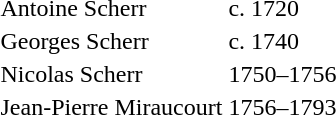<table>
<tr>
<td>Antoine Scherr</td>
<td>c. 1720</td>
</tr>
<tr>
<td>Georges Scherr</td>
<td>c. 1740</td>
</tr>
<tr>
<td>Nicolas Scherr</td>
<td>1750–1756</td>
</tr>
<tr>
<td>Jean-Pierre Miraucourt</td>
<td>1756–1793</td>
</tr>
</table>
